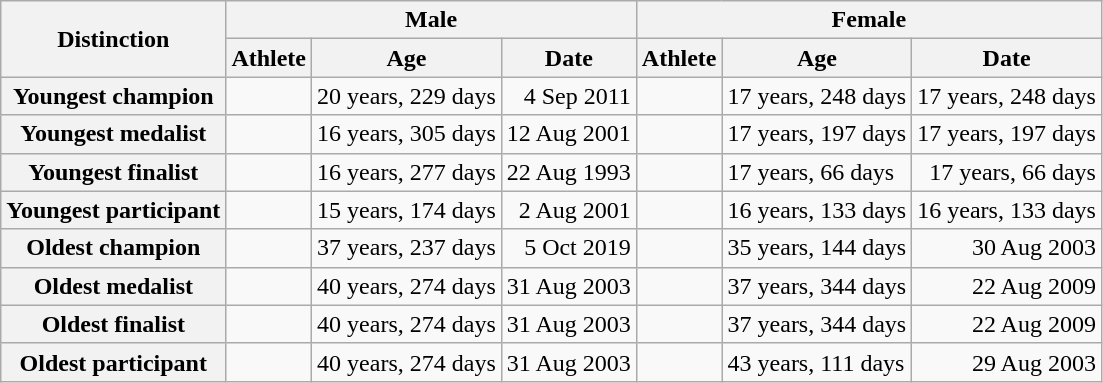<table class="wikitable">
<tr>
<th rowspan="2">Distinction</th>
<th colspan="3">Male</th>
<th colspan="3">Female</th>
</tr>
<tr>
<th>Athlete</th>
<th>Age</th>
<th>Date</th>
<th>Athlete</th>
<th>Age</th>
<th>Date</th>
</tr>
<tr>
<th>Youngest champion</th>
<td align="left"></td>
<td align="left">20 years, 229 days</td>
<td align="right">4 Sep 2011</td>
<td align="left"></td>
<td align="left">17 years, 248 days</td>
<td align="right">17 years, 248 days</td>
</tr>
<tr>
<th>Youngest medalist</th>
<td align="left"></td>
<td align="left">16 years, 305 days</td>
<td align="right">12 Aug 2001</td>
<td align="left"></td>
<td align="left">17 years, 197 days</td>
<td align="right">17 years, 197 days</td>
</tr>
<tr>
<th>Youngest finalist</th>
<td align="left"></td>
<td align="left">16 years, 277 days</td>
<td align="right">22 Aug 1993</td>
<td align="left"></td>
<td align="left">17 years, 66 days</td>
<td align="right">17 years, 66 days</td>
</tr>
<tr>
<th>Youngest participant</th>
<td align="left"></td>
<td align="left">15 years, 174 days</td>
<td align="right">2 Aug 2001</td>
<td align="left"></td>
<td align="left">16 years, 133 days</td>
<td align="right">16 years, 133 days</td>
</tr>
<tr>
<th>Oldest champion</th>
<td align="left"></td>
<td align="left">37 years, 237 days</td>
<td align="right">5 Oct 2019</td>
<td align="left"></td>
<td align="left">35 years, 144 days</td>
<td align="right">30 Aug 2003</td>
</tr>
<tr>
<th>Oldest medalist</th>
<td align="left"></td>
<td align="left">40 years, 274 days</td>
<td align="right">31 Aug 2003</td>
<td align="left"></td>
<td align="left">37 years, 344 days</td>
<td align="right">22 Aug 2009</td>
</tr>
<tr>
<th>Oldest finalist</th>
<td align="left"></td>
<td align="left">40 years, 274 days</td>
<td align="right">31 Aug 2003</td>
<td align="left"></td>
<td align="left">37 years, 344 days</td>
<td align="right">22 Aug 2009</td>
</tr>
<tr>
<th>Oldest participant</th>
<td align="left"></td>
<td align="left">40 years, 274 days</td>
<td align="right">31 Aug 2003</td>
<td align="left"></td>
<td align="left">43 years, 111 days</td>
<td align="right">29 Aug 2003</td>
</tr>
</table>
